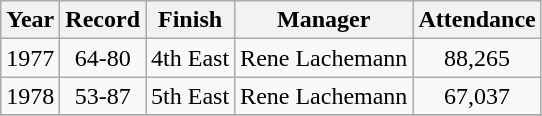<table class="wikitable" style="text-align:center">
<tr>
<th>Year</th>
<th>Record</th>
<th>Finish</th>
<th>Manager</th>
<th>Attendance</th>
</tr>
<tr>
<td>1977</td>
<td>64-80</td>
<td>4th East</td>
<td>Rene Lachemann</td>
<td>88,265</td>
</tr>
<tr>
<td>1978</td>
<td>53-87</td>
<td>5th East</td>
<td>Rene Lachemann</td>
<td>67,037</td>
</tr>
<tr>
</tr>
</table>
